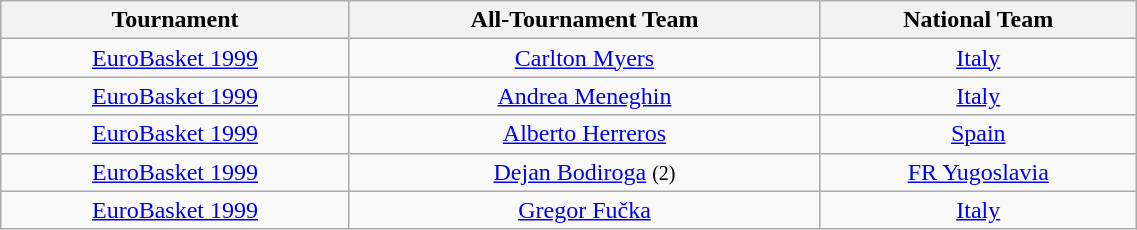<table class="wikitable sortable" style="text-align:center; width: 60%">
<tr>
<th>Tournament</th>
<th>All-Tournament Team</th>
<th>National Team</th>
</tr>
<tr>
<td><a href='#'>EuroBasket 1999</a></td>
<td> <a href='#'>Carlton Myers</a></td>
<td> <a href='#'>Italy</a></td>
</tr>
<tr>
<td><a href='#'>EuroBasket 1999</a></td>
<td> <a href='#'>Andrea Meneghin</a></td>
<td> <a href='#'>Italy</a></td>
</tr>
<tr>
<td><a href='#'>EuroBasket 1999</a></td>
<td> <a href='#'>Alberto Herreros</a></td>
<td> <a href='#'>Spain</a></td>
</tr>
<tr>
<td><a href='#'>EuroBasket 1999</a></td>
<td> <a href='#'>Dejan Bodiroga</a> <small>(2)</small></td>
<td> <a href='#'>FR Yugoslavia</a></td>
</tr>
<tr>
<td><a href='#'>EuroBasket 1999</a></td>
<td> <a href='#'>Gregor Fučka</a></td>
<td> <a href='#'>Italy</a></td>
</tr>
</table>
